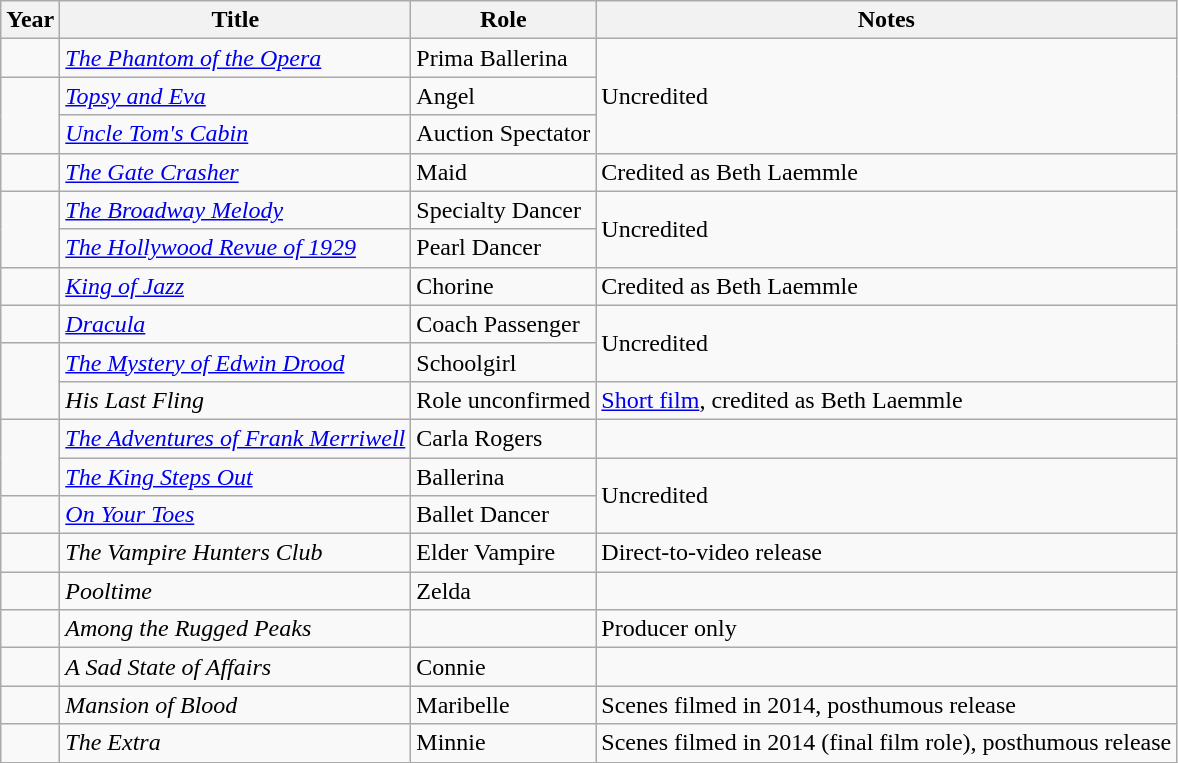<table class="wikitable sortable">
<tr>
<th>Year</th>
<th>Title</th>
<th>Role</th>
<th class="unsortable">Notes</th>
</tr>
<tr>
<td></td>
<td><em><a href='#'>The Phantom of the Opera</a></em></td>
<td>Prima Ballerina</td>
<td rowspan="3">Uncredited</td>
</tr>
<tr>
<td rowspan="2"></td>
<td><em><a href='#'>Topsy and Eva</a></em></td>
<td>Angel</td>
</tr>
<tr>
<td><em><a href='#'>Uncle Tom's Cabin</a></em></td>
<td>Auction Spectator</td>
</tr>
<tr>
<td></td>
<td><em><a href='#'>The Gate Crasher</a></em></td>
<td>Maid</td>
<td>Credited as Beth Laemmle</td>
</tr>
<tr>
<td rowspan="2"></td>
<td><em><a href='#'>The Broadway Melody</a></em></td>
<td>Specialty Dancer</td>
<td rowspan="2">Uncredited</td>
</tr>
<tr>
<td><em><a href='#'>The Hollywood Revue of 1929</a></em></td>
<td>Pearl Dancer</td>
</tr>
<tr>
<td></td>
<td><em><a href='#'>King of Jazz</a></em></td>
<td>Chorine</td>
<td>Credited as Beth Laemmle</td>
</tr>
<tr>
<td></td>
<td><em><a href='#'>Dracula</a></em></td>
<td>Coach Passenger</td>
<td rowspan="2">Uncredited</td>
</tr>
<tr>
<td rowspan="2"></td>
<td><em><a href='#'>The Mystery of Edwin Drood</a></em></td>
<td>Schoolgirl</td>
</tr>
<tr>
<td><em>His Last Fling</em></td>
<td>Role unconfirmed</td>
<td><a href='#'>Short film</a>, credited as Beth Laemmle</td>
</tr>
<tr>
<td rowspan="2"></td>
<td><em><a href='#'>The Adventures of Frank Merriwell</a></em></td>
<td>Carla Rogers</td>
<td></td>
</tr>
<tr>
<td><em><a href='#'>The King Steps Out</a></em></td>
<td>Ballerina</td>
<td rowspan="2">Uncredited</td>
</tr>
<tr>
<td></td>
<td><em><a href='#'>On Your Toes</a></em></td>
<td>Ballet Dancer</td>
</tr>
<tr>
<td></td>
<td><em>The Vampire Hunters Club</em></td>
<td>Elder Vampire</td>
<td>Direct-to-video release</td>
</tr>
<tr>
<td></td>
<td><em>Pooltime</em></td>
<td>Zelda</td>
<td></td>
</tr>
<tr>
<td></td>
<td><em>Among the Rugged Peaks</em></td>
<td></td>
<td>Producer only</td>
</tr>
<tr>
<td></td>
<td><em>A Sad State of Affairs</em></td>
<td>Connie</td>
<td></td>
</tr>
<tr>
<td></td>
<td><em>Mansion of Blood</em></td>
<td>Maribelle</td>
<td>Scenes filmed in 2014, posthumous release</td>
</tr>
<tr>
<td></td>
<td><em>The Extra</em></td>
<td>Minnie</td>
<td>Scenes filmed in 2014 (final film role), posthumous release</td>
</tr>
</table>
